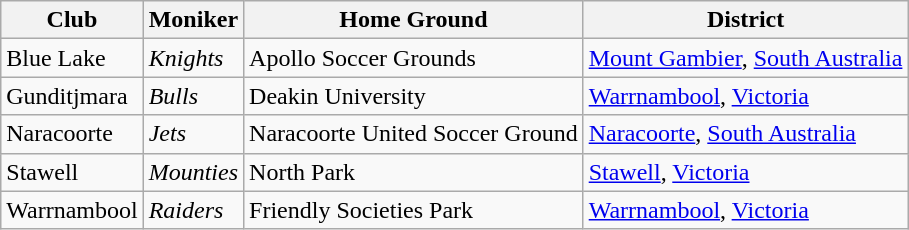<table class="wikitable">
<tr>
<th>Club</th>
<th>Moniker</th>
<th>Home Ground</th>
<th>District</th>
</tr>
<tr>
<td> Blue Lake</td>
<td><em>Knights</em></td>
<td>Apollo Soccer Grounds</td>
<td><a href='#'>Mount Gambier</a>, <a href='#'>South Australia</a></td>
</tr>
<tr>
<td> Gunditjmara</td>
<td><em>Bulls</em></td>
<td>Deakin University</td>
<td><a href='#'>Warrnambool</a>, <a href='#'>Victoria</a></td>
</tr>
<tr>
<td> Naracoorte</td>
<td><em>Jets</em></td>
<td>Naracoorte United Soccer Ground</td>
<td><a href='#'>Naracoorte</a>, <a href='#'>South Australia</a></td>
</tr>
<tr>
<td> Stawell</td>
<td><em>Mounties</em></td>
<td>North Park</td>
<td><a href='#'>Stawell</a>, <a href='#'>Victoria</a></td>
</tr>
<tr>
<td> Warrnambool</td>
<td><em>Raiders</em></td>
<td>Friendly Societies Park</td>
<td><a href='#'>Warrnambool</a>, <a href='#'>Victoria</a></td>
</tr>
</table>
